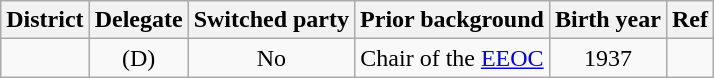<table class="sortable wikitable" style="text-align:center">
<tr>
<th>District</th>
<th>Delegate</th>
<th>Switched party</th>
<th>Prior background</th>
<th>Birth year</th>
<th>Ref</th>
</tr>
<tr>
<td></td>
<td> (D)</td>
<td>No</td>
<td>Chair of the <a href='#'>EEOC</a></td>
<td>1937</td>
<td></td>
</tr>
</table>
